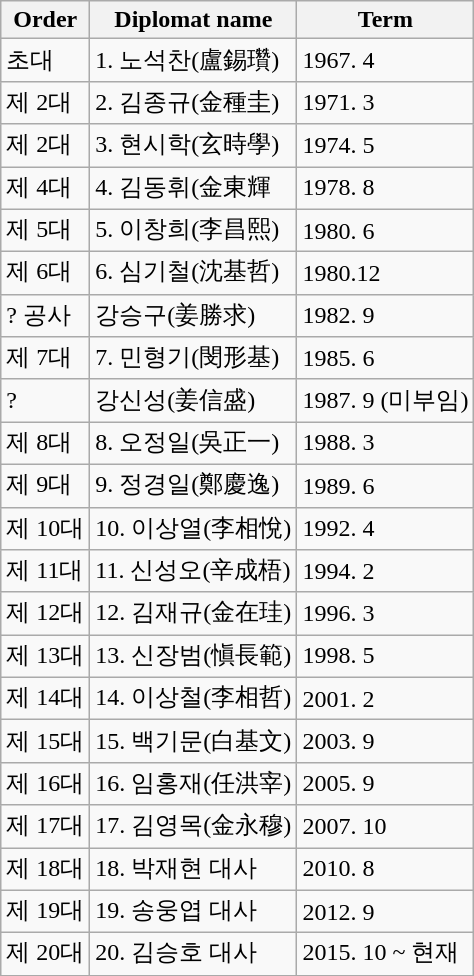<table class="wikitable">
<tr>
<th>Order</th>
<th>Diplomat name</th>
<th>Term</th>
</tr>
<tr>
<td>초대</td>
<td>1. 노석찬(盧錫瓚)</td>
<td>1967. 4</td>
</tr>
<tr>
<td>제 2대</td>
<td>2. 김종규(金種圭) </td>
<td>1971. 3</td>
</tr>
<tr>
<td>제 2대</td>
<td>3. 현시학(玄時學)</td>
<td>1974. 5</td>
</tr>
<tr>
<td>제 4대</td>
<td>4. 김동휘(金東輝</td>
<td>1978. 8</td>
</tr>
<tr>
<td>제 5대</td>
<td>5. 이창희(李昌熙)</td>
<td>1980. 6</td>
</tr>
<tr>
<td>제 6대</td>
<td>6. 심기철(沈基哲)</td>
<td>1980.12</td>
</tr>
<tr>
<td>? 공사</td>
<td>강승구(姜勝求)</td>
<td>1982. 9</td>
</tr>
<tr>
<td>제 7대</td>
<td>7. 민형기(閔形基)</td>
<td>1985. 6</td>
</tr>
<tr>
<td>?</td>
<td>강신성(姜信盛)</td>
<td>1987. 9 (미부임)</td>
</tr>
<tr>
<td>제 8대</td>
<td>8. 오정일(吳正一)</td>
<td>1988. 3</td>
</tr>
<tr>
<td>제 9대</td>
<td>9. 정경일(鄭慶逸)</td>
<td>1989. 6</td>
</tr>
<tr>
<td>제 10대</td>
<td>10. 이상열(李相悅)</td>
<td>1992. 4</td>
</tr>
<tr>
<td>제 11대</td>
<td>11. 신성오(辛成梧)</td>
<td>1994. 2</td>
</tr>
<tr>
<td>제 12대</td>
<td>12. 김재규(金在珪)</td>
<td>1996. 3</td>
</tr>
<tr>
<td>제 13대</td>
<td>13. 신장범(愼長範)</td>
<td>1998. 5</td>
</tr>
<tr>
<td>제 14대</td>
<td>14. 이상철(李相哲)</td>
<td>2001. 2</td>
</tr>
<tr>
<td>제 15대</td>
<td>15. 백기문(白基文)</td>
<td>2003. 9</td>
</tr>
<tr>
<td>제 16대</td>
<td>16. 임홍재(任洪宰)</td>
<td>2005. 9</td>
</tr>
<tr>
<td>제 17대</td>
<td>17. 김영목(金永穆)</td>
<td>2007. 10</td>
</tr>
<tr>
<td>제 18대</td>
<td>18. 박재현 대사</td>
<td>2010. 8</td>
</tr>
<tr>
<td>제 19대</td>
<td>19. 송웅엽 대사</td>
<td>2012. 9</td>
</tr>
<tr>
<td>제 20대</td>
<td>20. 김승호 대사</td>
<td>2015. 10 ~ 현재</td>
</tr>
</table>
